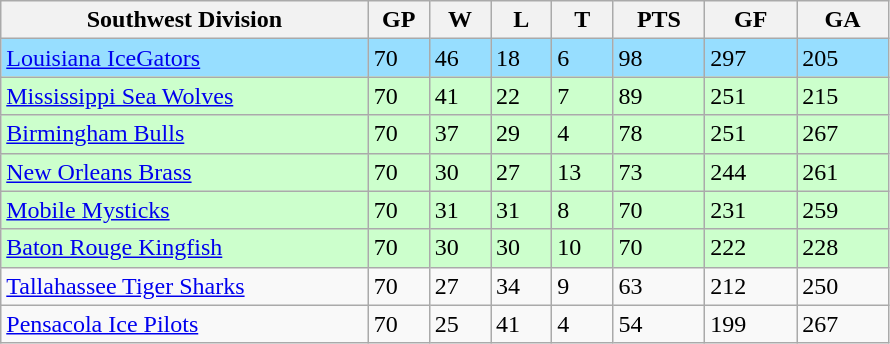<table class="wikitable">
<tr>
<th bgcolor="#DDDDFF" width="30%">Southwest Division</th>
<th bgcolor="#DDDDFF" width="5%">GP</th>
<th bgcolor="#DDDDFF" width="5%">W</th>
<th bgcolor="#DDDDFF" width="5%">L</th>
<th bgcolor="#DDDDFF" width="5%">T</th>
<th bgcolor="#DDDDFF" width="7.5%">PTS</th>
<th bgcolor="#DDDDFF" width="7.5%">GF</th>
<th bgcolor="#DDDDFF" width="7.5%">GA</th>
</tr>
<tr bgcolor="#97DEFF">
<td><a href='#'>Louisiana IceGators</a></td>
<td>70</td>
<td>46</td>
<td>18</td>
<td>6</td>
<td>98</td>
<td>297</td>
<td>205</td>
</tr>
<tr bgcolor="#ccffcc">
<td><a href='#'>Mississippi Sea Wolves</a></td>
<td>70</td>
<td>41</td>
<td>22</td>
<td>7</td>
<td>89</td>
<td>251</td>
<td>215</td>
</tr>
<tr bgcolor="#ccffcc">
<td><a href='#'>Birmingham Bulls</a></td>
<td>70</td>
<td>37</td>
<td>29</td>
<td>4</td>
<td>78</td>
<td>251</td>
<td>267</td>
</tr>
<tr bgcolor="#ccffcc">
<td><a href='#'>New Orleans Brass</a></td>
<td>70</td>
<td>30</td>
<td>27</td>
<td>13</td>
<td>73</td>
<td>244</td>
<td>261</td>
</tr>
<tr bgcolor="#ccffcc">
<td><a href='#'>Mobile Mysticks</a></td>
<td>70</td>
<td>31</td>
<td>31</td>
<td>8</td>
<td>70</td>
<td>231</td>
<td>259</td>
</tr>
<tr bgcolor="#ccffcc">
<td><a href='#'>Baton Rouge Kingfish</a></td>
<td>70</td>
<td>30</td>
<td>30</td>
<td>10</td>
<td>70</td>
<td>222</td>
<td>228</td>
</tr>
<tr>
<td><a href='#'>Tallahassee Tiger Sharks</a></td>
<td>70</td>
<td>27</td>
<td>34</td>
<td>9</td>
<td>63</td>
<td>212</td>
<td>250</td>
</tr>
<tr>
<td><a href='#'>Pensacola Ice Pilots</a></td>
<td>70</td>
<td>25</td>
<td>41</td>
<td>4</td>
<td>54</td>
<td>199</td>
<td>267</td>
</tr>
</table>
